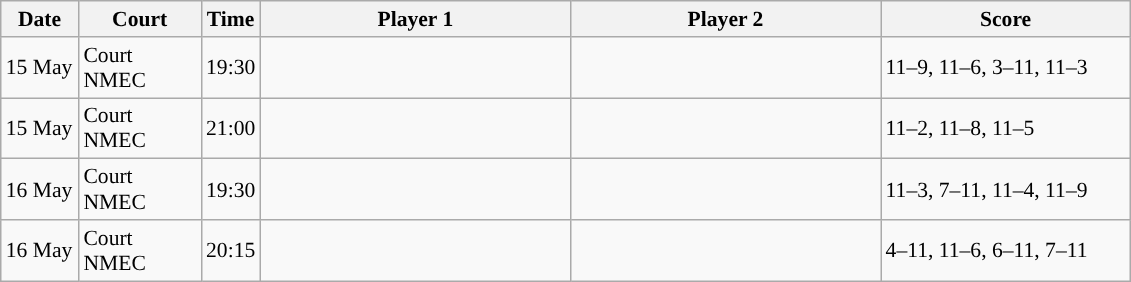<table class="sortable wikitable" style="font-size:90%">
<tr>
<th width="45" class="unsortable">Date</th>
<th width="75">Court</th>
<th width="30">Time</th>
<th width="200">Player 1</th>
<th width="200">Player 2</th>
<th width="160" class="unsortable">Score</th>
</tr>
<tr>
<td>15 May</td>
<td>Court NMEC</td>
<td>19:30</td>
<td><strong></strong></td>
<td></td>
<td>11–9, 11–6, 3–11, 11–3</td>
</tr>
<tr>
<td>15 May</td>
<td>Court NMEC</td>
<td>21:00</td>
<td><strong></strong></td>
<td></td>
<td>11–2, 11–8, 11–5</td>
</tr>
<tr>
<td>16 May</td>
<td>Court NMEC</td>
<td>19:30</td>
<td><strong></strong></td>
<td></td>
<td>11–3, 7–11, 11–4, 11–9</td>
</tr>
<tr>
<td>16 May</td>
<td>Court NMEC</td>
<td>20:15</td>
<td></td>
<td><strong></strong></td>
<td>4–11, 11–6, 6–11, 7–11</td>
</tr>
</table>
